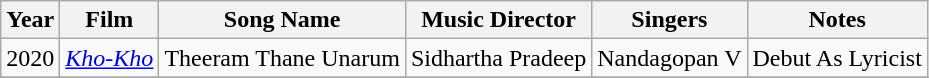<table class="wikitable sortable">
<tr>
<th>Year</th>
<th>Film</th>
<th>Song Name</th>
<th>Music Director</th>
<th>Singers</th>
<th>Notes</th>
</tr>
<tr>
<td>2020</td>
<td><em><a href='#'>Kho-Kho</a></em></td>
<td>Theeram Thane Unarum</td>
<td>Sidhartha Pradeep</td>
<td>Nandagopan V</td>
<td>Debut As Lyricist</td>
</tr>
<tr>
</tr>
</table>
